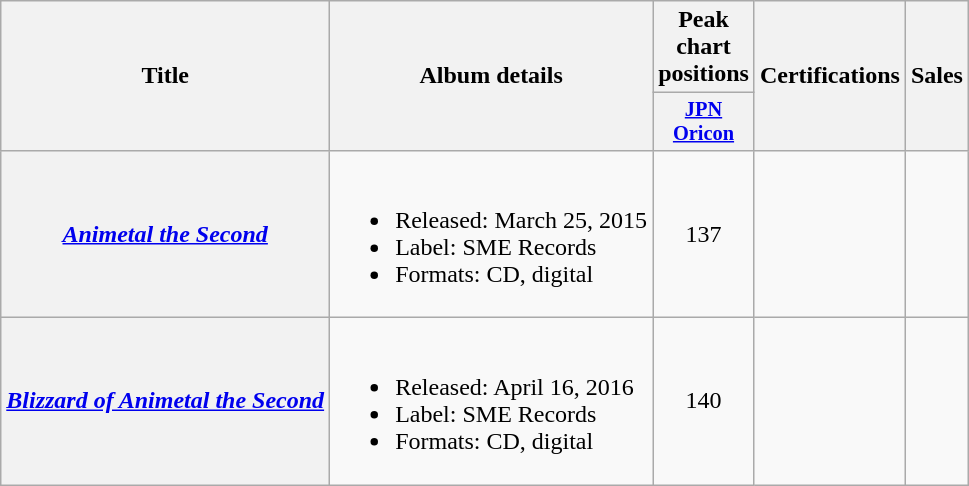<table class="wikitable plainrowheaders">
<tr>
<th scope="col" rowspan="2">Title</th>
<th scope="col" rowspan="2">Album details</th>
<th scope="col">Peak chart positions</th>
<th scope="col" rowspan="2">Certifications</th>
<th scope="col" rowspan="2">Sales</th>
</tr>
<tr>
<th scope="col" style="width:4em;font-size:85%"><a href='#'>JPN<br>Oricon</a><br></th>
</tr>
<tr>
<th scope="row"><em><a href='#'>Animetal the Second</a></em></th>
<td><br><ul><li>Released: March 25, 2015</li><li>Label: SME Records</li><li>Formats: CD, digital</li></ul></td>
<td align="center">137</td>
<td></td>
<td></td>
</tr>
<tr>
<th scope="row"><em><a href='#'>Blizzard of Animetal the Second</a></em></th>
<td><br><ul><li>Released: April 16, 2016</li><li>Label: SME Records</li><li>Formats: CD, digital</li></ul></td>
<td align="center">140</td>
<td></td>
<td></td>
</tr>
</table>
